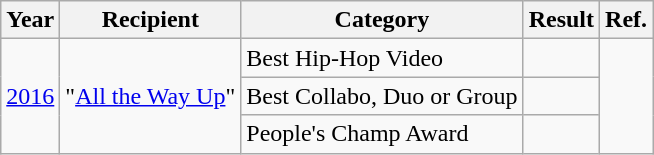<table class="wikitable">
<tr>
<th>Year</th>
<th>Recipient</th>
<th>Category</th>
<th>Result</th>
<th>Ref.</th>
</tr>
<tr>
<td rowspan="3"><a href='#'>2016</a></td>
<td rowspan="3">"<a href='#'>All the Way Up</a>"</td>
<td>Best Hip-Hop Video</td>
<td></td>
<td rowspan="3"></td>
</tr>
<tr>
<td>Best Collabo, Duo or Group</td>
<td></td>
</tr>
<tr>
<td>People's Champ Award</td>
<td></td>
</tr>
</table>
